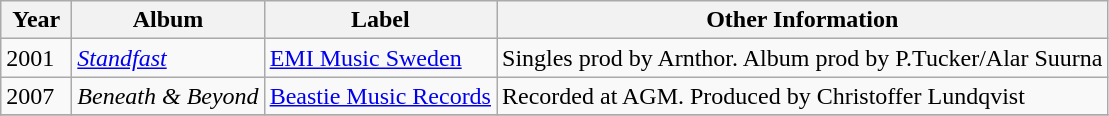<table class="wikitable">
<tr>
<th align="center" valign="top" width="40">Year</th>
<th>Album</th>
<th>Label</th>
<th>Other Information</th>
</tr>
<tr>
<td align="left" valign="top">2001</td>
<td align="left" valign="top"><em><a href='#'>Standfast</a></em></td>
<td align="left" valign="top"><a href='#'>EMI Music Sweden</a></td>
<td align="left" valign="top">Singles prod by Arnthor. Album prod by  P.Tucker/Alar Suurna</td>
</tr>
<tr>
<td align="left" valign="top">2007</td>
<td align="left" valign="top"><em>Beneath & Beyond</em></td>
<td align="left" valign="top"><a href='#'>Beastie Music Records</a></td>
<td align="left" valign="top">Recorded at AGM. Produced by Christoffer Lundqvist</td>
</tr>
<tr>
</tr>
</table>
